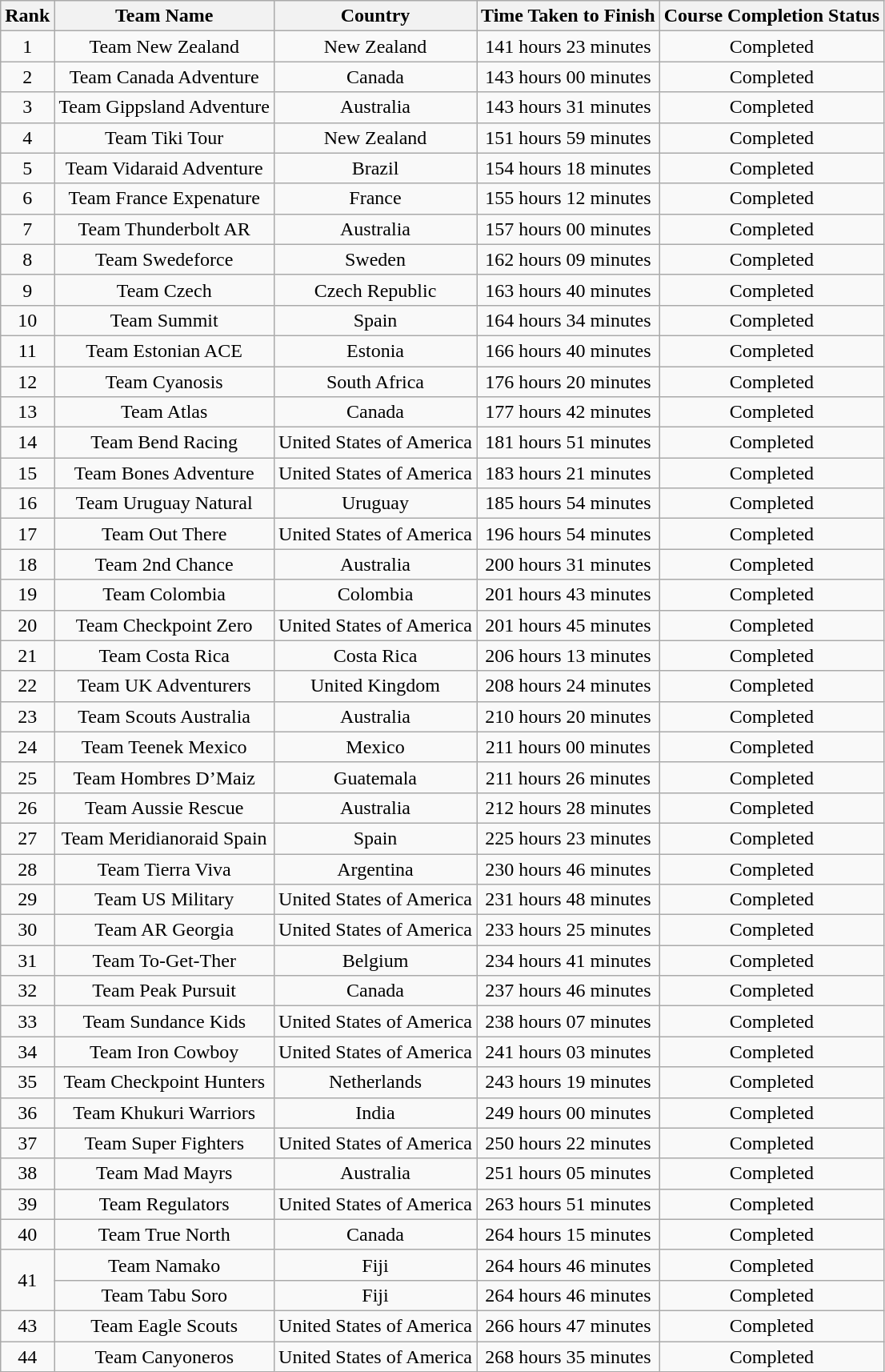<table class="wikitable sortable" style="text-align: center;">
<tr>
<th>Rank</th>
<th>Team Name</th>
<th>Country</th>
<th>Time Taken to Finish</th>
<th>Course Completion Status</th>
</tr>
<tr>
<td>1</td>
<td>Team New Zealand</td>
<td>New Zealand</td>
<td>141 hours 23 minutes</td>
<td>Completed</td>
</tr>
<tr>
<td>2</td>
<td>Team Canada Adventure</td>
<td>Canada</td>
<td>143 hours 00 minutes</td>
<td>Completed</td>
</tr>
<tr>
<td>3</td>
<td>Team Gippsland Adventure</td>
<td>Australia</td>
<td>143 hours 31 minutes</td>
<td>Completed</td>
</tr>
<tr>
<td>4</td>
<td>Team Tiki Tour</td>
<td>New Zealand</td>
<td>151 hours 59 minutes</td>
<td>Completed</td>
</tr>
<tr>
<td>5</td>
<td>Team Vidaraid Adventure</td>
<td>Brazil</td>
<td>154 hours 18 minutes</td>
<td>Completed</td>
</tr>
<tr>
<td>6</td>
<td>Team France Expenature</td>
<td>France</td>
<td>155 hours 12 minutes</td>
<td>Completed</td>
</tr>
<tr>
<td>7</td>
<td>Team Thunderbolt AR</td>
<td>Australia</td>
<td>157 hours 00 minutes</td>
<td>Completed</td>
</tr>
<tr>
<td>8</td>
<td>Team Swedeforce</td>
<td>Sweden</td>
<td>162 hours 09 minutes</td>
<td>Completed</td>
</tr>
<tr>
<td>9</td>
<td>Team Czech</td>
<td>Czech Republic</td>
<td>163 hours 40 minutes</td>
<td>Completed</td>
</tr>
<tr>
<td>10</td>
<td>Team Summit</td>
<td>Spain</td>
<td>164 hours 34 minutes</td>
<td>Completed</td>
</tr>
<tr>
<td>11</td>
<td>Team Estonian ACE</td>
<td>Estonia</td>
<td>166 hours 40 minutes</td>
<td>Completed</td>
</tr>
<tr>
<td>12</td>
<td>Team Cyanosis</td>
<td>South Africa</td>
<td>176 hours 20 minutes</td>
<td>Completed</td>
</tr>
<tr>
<td>13</td>
<td>Team Atlas</td>
<td>Canada</td>
<td>177 hours 42 minutes</td>
<td>Completed</td>
</tr>
<tr>
<td>14</td>
<td>Team Bend Racing</td>
<td>United States of America</td>
<td>181 hours 51 minutes</td>
<td>Completed</td>
</tr>
<tr>
<td>15</td>
<td>Team Bones Adventure</td>
<td>United States of America</td>
<td>183 hours 21 minutes</td>
<td>Completed</td>
</tr>
<tr>
<td>16</td>
<td>Team Uruguay Natural</td>
<td>Uruguay</td>
<td>185 hours 54 minutes</td>
<td>Completed</td>
</tr>
<tr>
<td>17</td>
<td>Team Out There</td>
<td>United States of America</td>
<td>196 hours 54 minutes</td>
<td>Completed</td>
</tr>
<tr>
<td>18</td>
<td>Team 2nd Chance</td>
<td>Australia</td>
<td>200 hours 31 minutes</td>
<td>Completed</td>
</tr>
<tr>
<td>19</td>
<td>Team Colombia</td>
<td>Colombia</td>
<td>201 hours 43 minutes</td>
<td>Completed</td>
</tr>
<tr>
<td>20</td>
<td>Team Checkpoint Zero</td>
<td>United States of America</td>
<td>201 hours 45 minutes</td>
<td>Completed</td>
</tr>
<tr>
<td>21</td>
<td>Team Costa Rica</td>
<td>Costa Rica</td>
<td>206 hours 13 minutes</td>
<td>Completed</td>
</tr>
<tr>
<td>22</td>
<td>Team UK Adventurers</td>
<td>United Kingdom</td>
<td>208 hours 24 minutes</td>
<td>Completed</td>
</tr>
<tr>
<td>23</td>
<td>Team Scouts Australia</td>
<td>Australia</td>
<td>210 hours 20 minutes</td>
<td>Completed</td>
</tr>
<tr>
<td>24</td>
<td>Team Teenek Mexico</td>
<td>Mexico</td>
<td>211 hours 00 minutes</td>
<td>Completed</td>
</tr>
<tr>
<td>25</td>
<td>Team Hombres D’Maiz</td>
<td>Guatemala</td>
<td>211 hours 26 minutes</td>
<td>Completed</td>
</tr>
<tr>
<td>26</td>
<td>Team Aussie Rescue</td>
<td>Australia</td>
<td>212 hours 28 minutes</td>
<td>Completed</td>
</tr>
<tr>
<td>27</td>
<td>Team Meridianoraid Spain</td>
<td>Spain</td>
<td>225 hours 23 minutes</td>
<td>Completed</td>
</tr>
<tr>
<td>28</td>
<td>Team Tierra Viva</td>
<td>Argentina</td>
<td>230 hours 46 minutes</td>
<td>Completed</td>
</tr>
<tr>
<td>29</td>
<td>Team US Military</td>
<td>United States of America</td>
<td>231 hours 48 minutes</td>
<td>Completed</td>
</tr>
<tr>
<td>30</td>
<td>Team AR Georgia</td>
<td>United States of America</td>
<td>233 hours 25 minutes</td>
<td>Completed</td>
</tr>
<tr>
<td>31</td>
<td>Team To-Get-Ther</td>
<td>Belgium</td>
<td>234 hours 41 minutes</td>
<td>Completed</td>
</tr>
<tr>
<td>32</td>
<td>Team Peak Pursuit</td>
<td>Canada</td>
<td>237 hours 46 minutes</td>
<td>Completed</td>
</tr>
<tr>
<td>33</td>
<td>Team Sundance Kids</td>
<td>United States of America</td>
<td>238 hours 07 minutes</td>
<td>Completed</td>
</tr>
<tr>
<td>34</td>
<td>Team Iron Cowboy</td>
<td>United States of America</td>
<td>241 hours 03 minutes</td>
<td>Completed</td>
</tr>
<tr>
<td>35</td>
<td>Team Checkpoint Hunters</td>
<td>Netherlands</td>
<td>243 hours 19 minutes</td>
<td>Completed</td>
</tr>
<tr>
<td>36</td>
<td>Team Khukuri Warriors</td>
<td>India</td>
<td>249 hours 00 minutes</td>
<td>Completed</td>
</tr>
<tr>
<td>37</td>
<td>Team Super Fighters</td>
<td>United States of America</td>
<td>250 hours 22 minutes</td>
<td>Completed</td>
</tr>
<tr>
<td>38</td>
<td>Team Mad Mayrs</td>
<td>Australia</td>
<td>251 hours 05 minutes</td>
<td>Completed</td>
</tr>
<tr>
<td>39</td>
<td>Team Regulators</td>
<td>United States of America</td>
<td>263 hours 51 minutes</td>
<td>Completed</td>
</tr>
<tr>
<td>40</td>
<td>Team True North</td>
<td>Canada</td>
<td>264 hours 15 minutes</td>
<td>Completed</td>
</tr>
<tr>
<td rowspan="2">41</td>
<td>Team Namako</td>
<td>Fiji</td>
<td>264 hours 46 minutes</td>
<td>Completed</td>
</tr>
<tr>
<td>Team Tabu Soro</td>
<td>Fiji</td>
<td>264 hours 46 minutes</td>
<td>Completed</td>
</tr>
<tr>
<td>43</td>
<td>Team Eagle Scouts</td>
<td>United States of America</td>
<td>266 hours 47 minutes</td>
<td>Completed</td>
</tr>
<tr>
<td>44</td>
<td>Team Canyoneros</td>
<td>United States of America</td>
<td>268 hours 35 minutes</td>
<td>Completed</td>
</tr>
</table>
